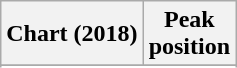<table class="wikitable sortable plainrowheaders" style="text-align:center">
<tr>
<th scope="col">Chart (2018)</th>
<th scope="col">Peak<br>position</th>
</tr>
<tr>
</tr>
<tr>
</tr>
<tr>
</tr>
</table>
